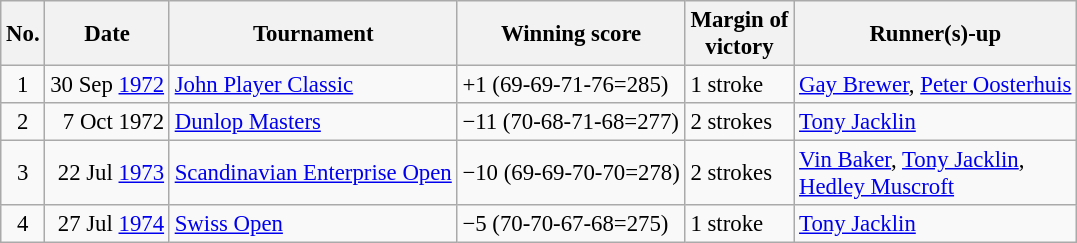<table class="wikitable" style="font-size:95%;">
<tr>
<th>No.</th>
<th>Date</th>
<th>Tournament</th>
<th>Winning score</th>
<th>Margin of<br>victory</th>
<th>Runner(s)-up</th>
</tr>
<tr>
<td align=center>1</td>
<td align=right>30 Sep <a href='#'>1972</a></td>
<td><a href='#'>John Player Classic</a></td>
<td>+1 (69-69-71-76=285)</td>
<td>1 stroke</td>
<td> <a href='#'>Gay Brewer</a>,  <a href='#'>Peter Oosterhuis</a></td>
</tr>
<tr>
<td align=center>2</td>
<td align=right>7 Oct 1972</td>
<td><a href='#'>Dunlop Masters</a></td>
<td>−11 (70-68-71-68=277)</td>
<td>2 strokes</td>
<td> <a href='#'>Tony Jacklin</a></td>
</tr>
<tr>
<td align=center>3</td>
<td align=right>22 Jul <a href='#'>1973</a></td>
<td><a href='#'>Scandinavian Enterprise Open</a></td>
<td>−10 (69-69-70-70=278)</td>
<td>2 strokes</td>
<td> <a href='#'>Vin Baker</a>,  <a href='#'>Tony Jacklin</a>,<br> <a href='#'>Hedley Muscroft</a></td>
</tr>
<tr>
<td align=center>4</td>
<td align=right>27 Jul <a href='#'>1974</a></td>
<td><a href='#'>Swiss Open</a></td>
<td>−5 (70-70-67-68=275)</td>
<td>1 stroke</td>
<td> <a href='#'>Tony Jacklin</a></td>
</tr>
</table>
